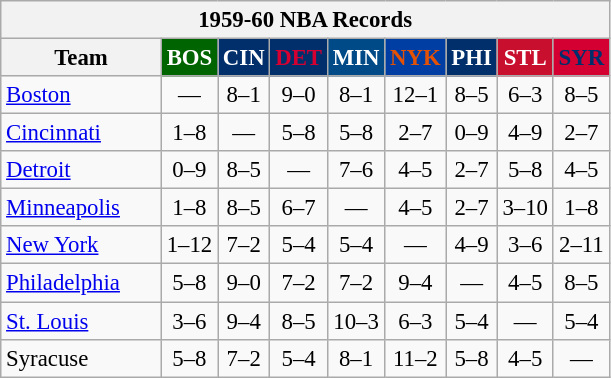<table class="wikitable" style="font-size:95%; text-align:center;">
<tr>
<th colspan=9>1959-60 NBA Records</th>
</tr>
<tr>
<th width=100>Team</th>
<th style="background:#006400;color:#FFFFFF;width=35">BOS</th>
<th style="background:#012F6B;color:#FFFFFF;width=35">CIN</th>
<th style="background:#012F6B;color:#D40032;width=35">DET</th>
<th style="background:#004B87;color:#FFFFFF;width=35">MIN</th>
<th style="background:#003EA4;color:#E45206;width=35">NYK</th>
<th style="background:#012F6B;color:#FFFFFF;width=35">PHI</th>
<th style="background:#C90F2E;color:#FFFFFF;width=35">STL</th>
<th style="background:#D40032;color:#022E6B;width=35">SYR</th>
</tr>
<tr>
<td style="text-align:left;"><a href='#'>Boston</a></td>
<td>—</td>
<td>8–1</td>
<td>9–0</td>
<td>8–1</td>
<td>12–1</td>
<td>8–5</td>
<td>6–3</td>
<td>8–5</td>
</tr>
<tr>
<td style="text-align:left;"><a href='#'>Cincinnati</a></td>
<td>1–8</td>
<td>—</td>
<td>5–8</td>
<td>5–8</td>
<td>2–7</td>
<td>0–9</td>
<td>4–9</td>
<td>2–7</td>
</tr>
<tr>
<td style="text-align:left;"><a href='#'>Detroit</a></td>
<td>0–9</td>
<td>8–5</td>
<td>—</td>
<td>7–6</td>
<td>4–5</td>
<td>2–7</td>
<td>5–8</td>
<td>4–5</td>
</tr>
<tr>
<td style="text-align:left;"><a href='#'>Minneapolis</a></td>
<td>1–8</td>
<td>8–5</td>
<td>6–7</td>
<td>—</td>
<td>4–5</td>
<td>2–7</td>
<td>3–10</td>
<td>1–8</td>
</tr>
<tr>
<td style="text-align:left;"><a href='#'>New York</a></td>
<td>1–12</td>
<td>7–2</td>
<td>5–4</td>
<td>5–4</td>
<td>—</td>
<td>4–9</td>
<td>3–6</td>
<td>2–11</td>
</tr>
<tr>
<td style="text-align:left;"><a href='#'>Philadelphia</a></td>
<td>5–8</td>
<td>9–0</td>
<td>7–2</td>
<td>7–2</td>
<td>9–4</td>
<td>—</td>
<td>4–5</td>
<td>8–5</td>
</tr>
<tr>
<td style="text-align:left;"><a href='#'>St. Louis</a></td>
<td>3–6</td>
<td>9–4</td>
<td>8–5</td>
<td>10–3</td>
<td>6–3</td>
<td>5–4</td>
<td>—</td>
<td>5–4</td>
</tr>
<tr>
<td style="text-align:left;">Syracuse</td>
<td>5–8</td>
<td>7–2</td>
<td>5–4</td>
<td>8–1</td>
<td>11–2</td>
<td>5–8</td>
<td>4–5</td>
<td>—</td>
</tr>
</table>
